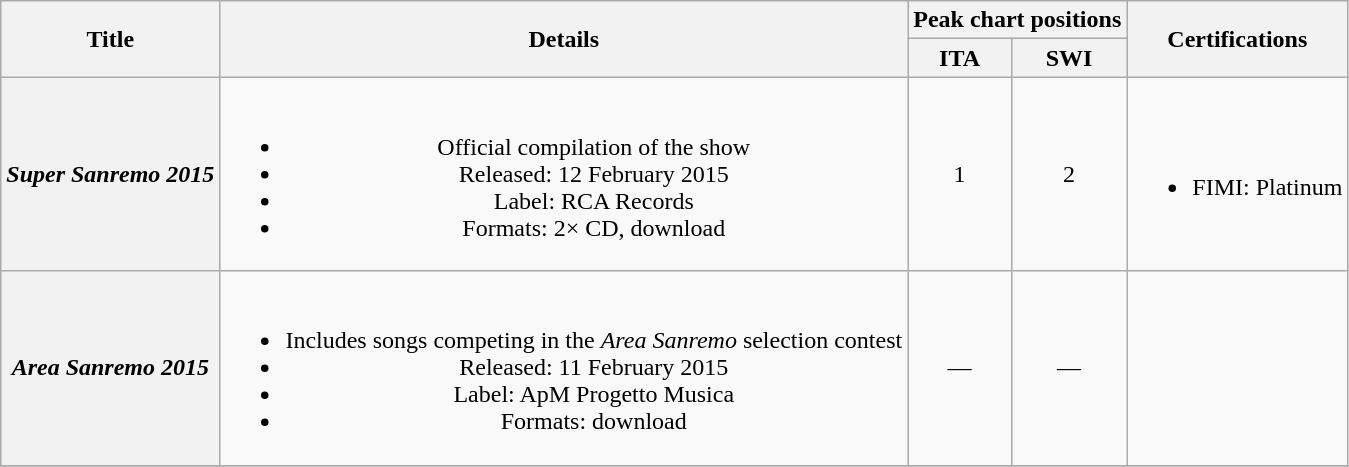<table class="wikitable plainrowheaders" style="text-align:center;">
<tr>
<th rowspan="2">Title</th>
<th rowspan="2">Details</th>
<th colspan="2">Peak chart positions</th>
<th rowspan="2">Certifications</th>
</tr>
<tr>
<th>ITA<br></th>
<th>SWI<br></th>
</tr>
<tr>
<th scope="row"><em>Super Sanremo 2015</em></th>
<td><br><ul><li>Official compilation of the show</li><li>Released: 12 February 2015</li><li>Label: RCA Records</li><li>Formats: 2× CD, download</li></ul></td>
<td>1</td>
<td>2</td>
<td><br><ul><li>FIMI: Platinum</li></ul></td>
</tr>
<tr>
<th scope="row"><em>Area Sanremo 2015</em></th>
<td><br><ul><li>Includes songs competing in the <em>Area Sanremo</em> selection contest</li><li>Released: 11 February 2015</li><li>Label: ApM Progetto Musica</li><li>Formats: download</li></ul></td>
<td>—</td>
<td>—</td>
<td></td>
</tr>
<tr>
</tr>
</table>
